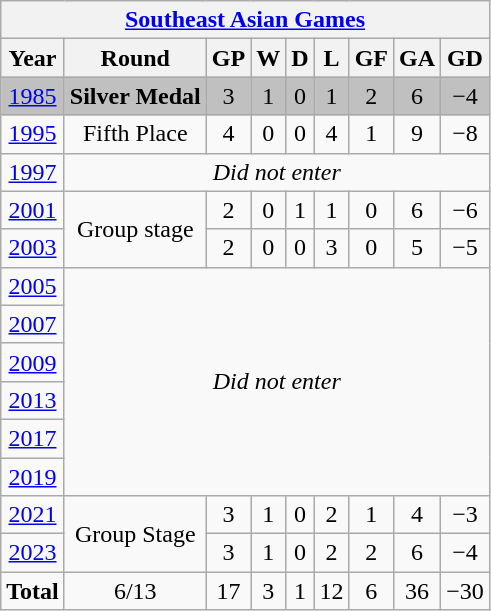<table class="wikitable" style="text-align: center;font-size:100%;">
<tr>
<th colspan=9><a href='#'>Southeast Asian Games</a></th>
</tr>
<tr>
<th>Year</th>
<th>Round</th>
<th>GP</th>
<th>W</th>
<th>D</th>
<th>L</th>
<th>GF</th>
<th>GA</th>
<th>GD</th>
</tr>
<tr bgcolor=#C0C0C0>
<td> <a href='#'>1985</a></td>
<td><strong>Silver Medal</strong></td>
<td>3</td>
<td>1</td>
<td>0</td>
<td>1</td>
<td>2</td>
<td>6</td>
<td>−4</td>
</tr>
<tr>
<td> <a href='#'>1995</a></td>
<td>Fifth Place</td>
<td>4</td>
<td>0</td>
<td>0</td>
<td>4</td>
<td>1</td>
<td>9</td>
<td>−8</td>
</tr>
<tr>
<td> <a href='#'>1997</a></td>
<td colspan=8><em>Did not enter</em></td>
</tr>
<tr>
<td> <a href='#'>2001</a></td>
<td rowspan=2>Group stage</td>
<td>2</td>
<td>0</td>
<td>1</td>
<td>1</td>
<td>0</td>
<td>6</td>
<td>−6</td>
</tr>
<tr>
<td> <a href='#'>2003</a></td>
<td>2</td>
<td>0</td>
<td>0</td>
<td>3</td>
<td>0</td>
<td>5</td>
<td>−5</td>
</tr>
<tr>
<td> <a href='#'>2005</a></td>
<td rowspan=6 colspan=8><em>Did not enter</em></td>
</tr>
<tr>
<td> <a href='#'>2007</a></td>
</tr>
<tr>
<td> <a href='#'>2009</a></td>
</tr>
<tr>
<td> <a href='#'>2013</a></td>
</tr>
<tr>
<td> <a href='#'>2017</a></td>
</tr>
<tr>
<td> <a href='#'>2019</a></td>
</tr>
<tr>
<td> <a href='#'>2021</a></td>
<td rowspan=2>Group Stage</td>
<td>3</td>
<td>1</td>
<td>0</td>
<td>2</td>
<td>1</td>
<td>4</td>
<td>−3</td>
</tr>
<tr>
<td> <a href='#'>2023</a></td>
<td>3</td>
<td>1</td>
<td>0</td>
<td>2</td>
<td>2</td>
<td>6</td>
<td>−4</td>
</tr>
<tr>
<td><strong>Total</strong></td>
<td>6/13</td>
<td>17</td>
<td>3</td>
<td>1</td>
<td>12</td>
<td>6</td>
<td>36</td>
<td>−30</td>
</tr>
</table>
